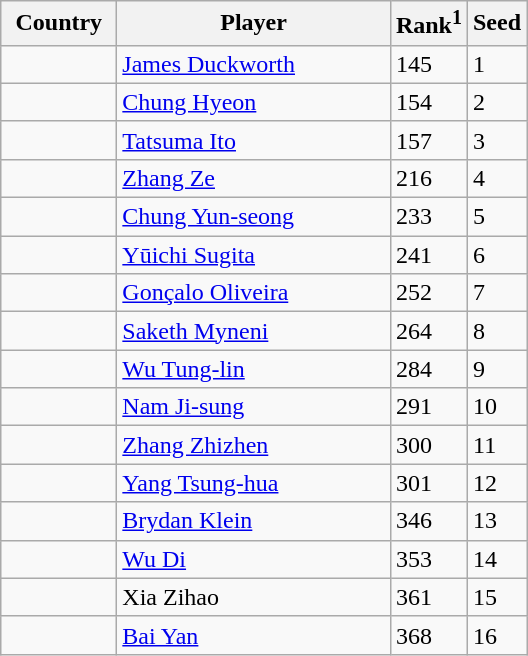<table class="sortable wikitable">
<tr>
<th width="70">Country</th>
<th width="175">Player</th>
<th>Rank<sup>1</sup></th>
<th>Seed</th>
</tr>
<tr>
<td></td>
<td><a href='#'>James Duckworth</a></td>
<td>145</td>
<td>1</td>
</tr>
<tr>
<td></td>
<td><a href='#'>Chung Hyeon</a></td>
<td>154</td>
<td>2</td>
</tr>
<tr>
<td></td>
<td><a href='#'>Tatsuma Ito</a></td>
<td>157</td>
<td>3</td>
</tr>
<tr>
<td></td>
<td><a href='#'>Zhang Ze</a></td>
<td>216</td>
<td>4</td>
</tr>
<tr>
<td></td>
<td><a href='#'>Chung Yun-seong</a></td>
<td>233</td>
<td>5</td>
</tr>
<tr>
<td></td>
<td><a href='#'>Yūichi Sugita</a></td>
<td>241</td>
<td>6</td>
</tr>
<tr>
<td></td>
<td><a href='#'>Gonçalo Oliveira</a></td>
<td>252</td>
<td>7</td>
</tr>
<tr>
<td></td>
<td><a href='#'>Saketh Myneni</a></td>
<td>264</td>
<td>8</td>
</tr>
<tr>
<td></td>
<td><a href='#'>Wu Tung-lin</a></td>
<td>284</td>
<td>9</td>
</tr>
<tr>
<td></td>
<td><a href='#'>Nam Ji-sung</a></td>
<td>291</td>
<td>10</td>
</tr>
<tr>
<td></td>
<td><a href='#'>Zhang Zhizhen</a></td>
<td>300</td>
<td>11</td>
</tr>
<tr>
<td></td>
<td><a href='#'>Yang Tsung-hua</a></td>
<td>301</td>
<td>12</td>
</tr>
<tr>
<td></td>
<td><a href='#'>Brydan Klein</a></td>
<td>346</td>
<td>13</td>
</tr>
<tr>
<td></td>
<td><a href='#'>Wu Di</a></td>
<td>353</td>
<td>14</td>
</tr>
<tr>
<td></td>
<td>Xia Zihao</td>
<td>361</td>
<td>15</td>
</tr>
<tr>
<td></td>
<td><a href='#'>Bai Yan</a></td>
<td>368</td>
<td>16</td>
</tr>
</table>
